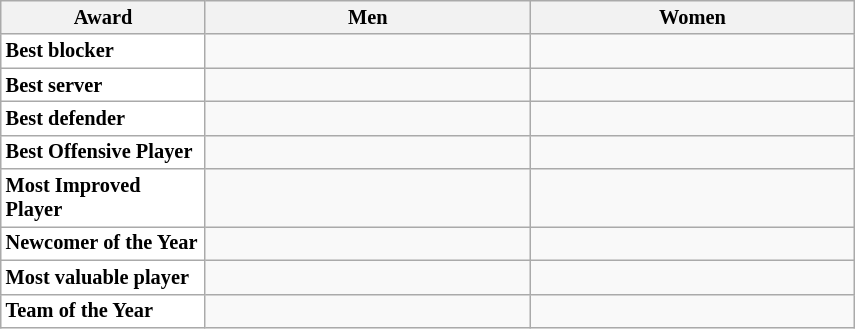<table class=wikitable style=font-size:85%>
<tr>
<th width=130>Award</th>
<th width=210>Men</th>
<th width=210>Women</th>
</tr>
<tr valign=top>
<td style="background:#ffffff;"><strong>Best blocker</strong></td>
<td></td>
<td></td>
</tr>
<tr valign=top>
<td style="background:#ffffff;"><strong>Best server</strong></td>
<td></td>
<td></td>
</tr>
<tr valign=top>
<td style="background:#ffffff;"><strong>Best defender</strong></td>
<td></td>
<td></td>
</tr>
<tr valign=top>
<td style="background:#ffffff;"><strong>Best Offensive Player</strong></td>
<td></td>
<td></td>
</tr>
<tr valign=top>
<td style="background:#ffffff;"><strong>Most Improved Player</strong></td>
<td></td>
<td></td>
</tr>
<tr valign=top>
<td style="background:#ffffff;"><strong>Newcomer of the Year</strong></td>
<td></td>
<td></td>
</tr>
<tr valign=top>
<td style="background:#ffffff;"><strong>Most valuable player</strong></td>
<td></td>
<td></td>
</tr>
<tr valign=top>
<td style="background:#ffffff;"><strong>Team of the Year</strong></td>
<td><br></td>
<td><br></td>
</tr>
</table>
